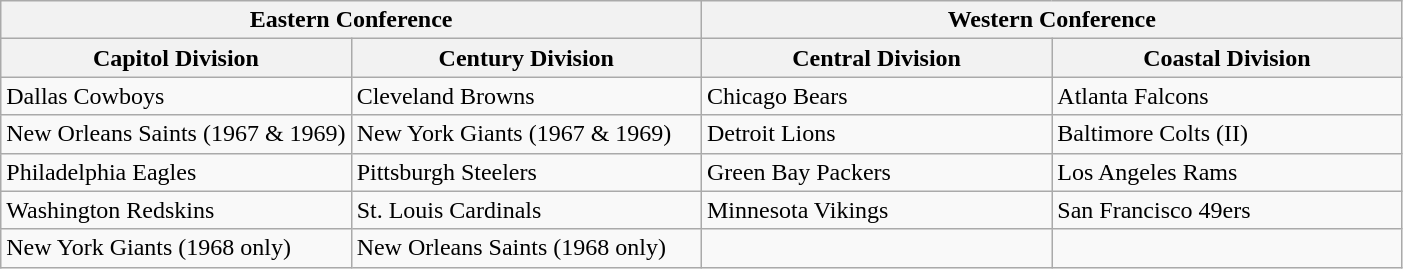<table class="wikitable">
<tr>
<th colspan=2>Eastern Conference</th>
<th colspan=2>Western Conference</th>
</tr>
<tr>
<th style="width:25%">Capitol Division</th>
<th style="width:25%">Century Division</th>
<th style="width:25%">Central Division</th>
<th style="width:25%">Coastal Division</th>
</tr>
<tr>
<td>Dallas Cowboys</td>
<td>Cleveland Browns</td>
<td>Chicago Bears</td>
<td>Atlanta Falcons</td>
</tr>
<tr>
<td>New Orleans Saints (1967 & 1969)</td>
<td>New York Giants (1967 & 1969)</td>
<td>Detroit Lions</td>
<td>Baltimore Colts (II)</td>
</tr>
<tr>
<td>Philadelphia Eagles</td>
<td>Pittsburgh Steelers</td>
<td>Green Bay Packers</td>
<td>Los Angeles Rams</td>
</tr>
<tr>
<td>Washington Redskins</td>
<td>St. Louis Cardinals</td>
<td>Minnesota Vikings</td>
<td>San Francisco 49ers</td>
</tr>
<tr>
<td>New York Giants (1968 only)</td>
<td>New Orleans Saints (1968 only)</td>
<td></td>
<td></td>
</tr>
</table>
